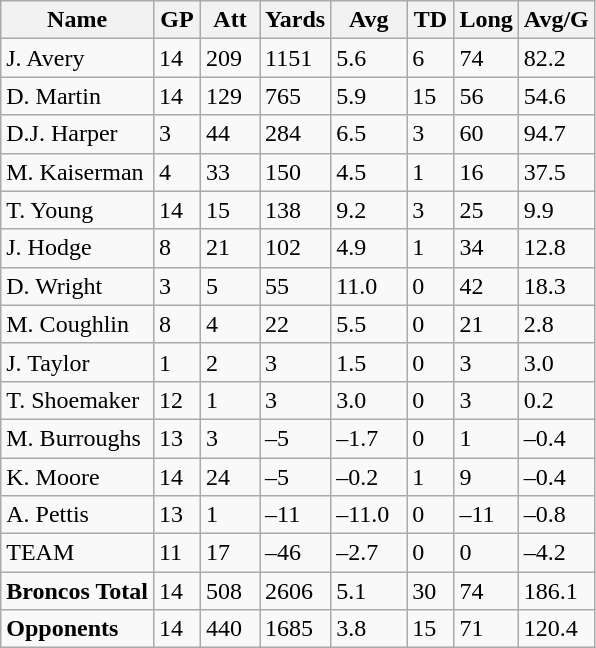<table class="wikitable" style="white-space:nowrap;">
<tr>
<th>Name</th>
<th>GP</th>
<th>Att</th>
<th>Yards</th>
<th>Avg</th>
<th>TD</th>
<th>Long</th>
<th>Avg/G</th>
</tr>
<tr>
<td>J. Avery</td>
<td>14  </td>
<td>209  </td>
<td>1151  </td>
<td>5.6  </td>
<td>6  </td>
<td>74  </td>
<td>82.2</td>
</tr>
<tr>
<td>D. Martin</td>
<td>14  </td>
<td>129  </td>
<td>765  </td>
<td>5.9  </td>
<td>15  </td>
<td>56  </td>
<td>54.6</td>
</tr>
<tr>
<td>D.J. Harper</td>
<td>3  </td>
<td>44  </td>
<td>284  </td>
<td>6.5  </td>
<td>3  </td>
<td>60  </td>
<td>94.7</td>
</tr>
<tr>
<td>M. Kaiserman</td>
<td>4  </td>
<td>33  </td>
<td>150  </td>
<td>4.5  </td>
<td>1  </td>
<td>16  </td>
<td>37.5</td>
</tr>
<tr>
<td>T. Young</td>
<td>14  </td>
<td>15  </td>
<td>138  </td>
<td>9.2  </td>
<td>3  </td>
<td>25  </td>
<td>9.9</td>
</tr>
<tr>
<td>J. Hodge</td>
<td>8  </td>
<td>21  </td>
<td>102  </td>
<td>4.9  </td>
<td>1  </td>
<td>34  </td>
<td>12.8</td>
</tr>
<tr>
<td>D. Wright</td>
<td>3   </td>
<td>5  </td>
<td>55  </td>
<td>11.0  </td>
<td>0  </td>
<td>42  </td>
<td>18.3</td>
</tr>
<tr>
<td>M. Coughlin</td>
<td>8   </td>
<td>4  </td>
<td>22  </td>
<td>5.5  </td>
<td>0  </td>
<td>21  </td>
<td>2.8</td>
</tr>
<tr>
<td>J. Taylor</td>
<td>1   </td>
<td>2  </td>
<td>3  </td>
<td>1.5  </td>
<td>0  </td>
<td>3  </td>
<td>3.0</td>
</tr>
<tr>
<td>T. Shoemaker</td>
<td>12  </td>
<td>1  </td>
<td>3  </td>
<td>3.0  </td>
<td>0  </td>
<td>3  </td>
<td>0.2</td>
</tr>
<tr>
<td>M. Burroughs</td>
<td>13  </td>
<td>3  </td>
<td>–5  </td>
<td>–1.7  </td>
<td>0  </td>
<td>1  </td>
<td>–0.4</td>
</tr>
<tr>
<td>K. Moore</td>
<td>14  </td>
<td>24  </td>
<td>–5  </td>
<td>–0.2  </td>
<td>1  </td>
<td>9  </td>
<td>–0.4</td>
</tr>
<tr>
<td>A. Pettis</td>
<td>13  </td>
<td>1  </td>
<td>–11  </td>
<td>–11.0  </td>
<td>0  </td>
<td>–11  </td>
<td>–0.8</td>
</tr>
<tr>
<td>TEAM</td>
<td>11  </td>
<td>17  </td>
<td>–46  </td>
<td>–2.7  </td>
<td>0  </td>
<td>0  </td>
<td>–4.2</td>
</tr>
<tr>
<td><strong>Broncos Total</strong></td>
<td>14  </td>
<td>508  </td>
<td>2606  </td>
<td>5.1  </td>
<td>30  </td>
<td>74  </td>
<td>186.1</td>
</tr>
<tr>
<td><strong>Opponents</strong></td>
<td>14  </td>
<td>440  </td>
<td>1685  </td>
<td>3.8  </td>
<td>15  </td>
<td>71  </td>
<td>120.4</td>
</tr>
</table>
